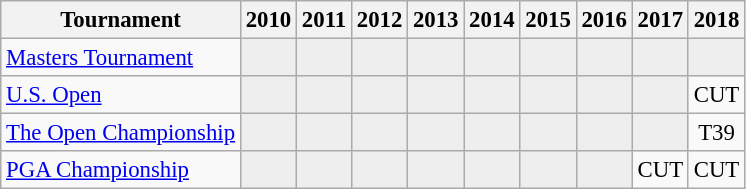<table class="wikitable" style="font-size:95%;text-align:center;">
<tr>
<th>Tournament</th>
<th>2010</th>
<th>2011</th>
<th>2012</th>
<th>2013</th>
<th>2014</th>
<th>2015</th>
<th>2016</th>
<th>2017</th>
<th>2018</th>
</tr>
<tr>
<td align=left><a href='#'>Masters Tournament</a></td>
<td style="background:#eeeeee;"></td>
<td style="background:#eeeeee;"></td>
<td style="background:#eeeeee;"></td>
<td style="background:#eeeeee;"></td>
<td style="background:#eeeeee;"></td>
<td style="background:#eeeeee;"></td>
<td style="background:#eeeeee;"></td>
<td style="background:#eeeeee;"></td>
<td style="background:#eeeeee;"></td>
</tr>
<tr>
<td align=left><a href='#'>U.S. Open</a></td>
<td style="background:#eeeeee;"></td>
<td style="background:#eeeeee;"></td>
<td style="background:#eeeeee;"></td>
<td style="background:#eeeeee;"></td>
<td style="background:#eeeeee;"></td>
<td style="background:#eeeeee;"></td>
<td style="background:#eeeeee;"></td>
<td style="background:#eeeeee;"></td>
<td>CUT</td>
</tr>
<tr>
<td align=left><a href='#'>The Open Championship</a></td>
<td style="background:#eeeeee;"></td>
<td style="background:#eeeeee;"></td>
<td style="background:#eeeeee;"></td>
<td style="background:#eeeeee;"></td>
<td style="background:#eeeeee;"></td>
<td style="background:#eeeeee;"></td>
<td style="background:#eeeeee;"></td>
<td style="background:#eeeeee;"></td>
<td>T39</td>
</tr>
<tr>
<td align=left><a href='#'>PGA Championship</a></td>
<td style="background:#eeeeee;"></td>
<td style="background:#eeeeee;"></td>
<td style="background:#eeeeee;"></td>
<td style="background:#eeeeee;"></td>
<td style="background:#eeeeee;"></td>
<td style="background:#eeeeee;"></td>
<td style="background:#eeeeee;"></td>
<td>CUT</td>
<td>CUT</td>
</tr>
</table>
